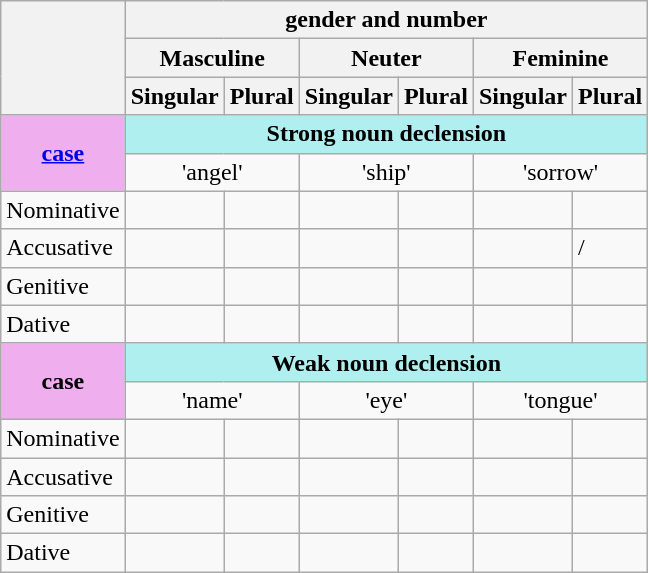<table class="wikitable">
<tr>
<th rowspan="3"></th>
<th colspan="6">gender and number</th>
</tr>
<tr>
<th colspan="2">Masculine</th>
<th colspan="2">Neuter</th>
<th colspan="2">Feminine</th>
</tr>
<tr>
<th>Singular</th>
<th>Plural</th>
<th>Singular</th>
<th>Plural</th>
<th>Singular</th>
<th>Plural</th>
</tr>
<tr>
<th style="background:#efafef" rowspan="2"><a href='#'>case</a></th>
<th style="background:#afefef" colspan="6">Strong noun declension</th>
</tr>
<tr>
<td style="text-align: center" colspan="2"> 'angel'</td>
<td style="text-align: center" colspan="2"> 'ship'</td>
<td style="text-align: center" colspan="2"> 'sorrow'</td>
</tr>
<tr>
<td>Nominative</td>
<td></td>
<td></td>
<td></td>
<td></td>
<td></td>
<td></td>
</tr>
<tr>
<td>Accusative</td>
<td></td>
<td></td>
<td></td>
<td></td>
<td></td>
<td>/</td>
</tr>
<tr>
<td>Genitive</td>
<td></td>
<td></td>
<td></td>
<td></td>
<td></td>
<td></td>
</tr>
<tr>
<td>Dative</td>
<td></td>
<td></td>
<td></td>
<td></td>
<td></td>
<td></td>
</tr>
<tr>
<th style="background:#efafef" rowspan="2">case</th>
<th style="background:#afefef" colspan="6">Weak noun declension</th>
</tr>
<tr>
<td style="text-align: center" colspan="2"> 'name'</td>
<td style="text-align: center" colspan="2"> 'eye'</td>
<td style="text-align: center" colspan="2"> 'tongue'</td>
</tr>
<tr>
<td>Nominative</td>
<td></td>
<td></td>
<td></td>
<td></td>
<td></td>
<td></td>
</tr>
<tr>
<td>Accusative</td>
<td></td>
<td></td>
<td></td>
<td></td>
<td></td>
<td></td>
</tr>
<tr>
<td>Genitive</td>
<td></td>
<td></td>
<td></td>
<td></td>
<td></td>
<td></td>
</tr>
<tr>
<td>Dative</td>
<td></td>
<td></td>
<td></td>
<td></td>
<td></td>
<td></td>
</tr>
</table>
